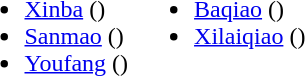<table>
<tr>
<td valign="top"><br><ul><li><a href='#'>Xinba</a> ()</li><li><a href='#'>Sanmao</a> ()</li><li><a href='#'>Youfang</a> ()</li></ul></td>
<td valign="top"><br><ul><li><a href='#'>Baqiao</a> ()</li><li><a href='#'>Xilaiqiao</a> ()</li></ul></td>
</tr>
</table>
